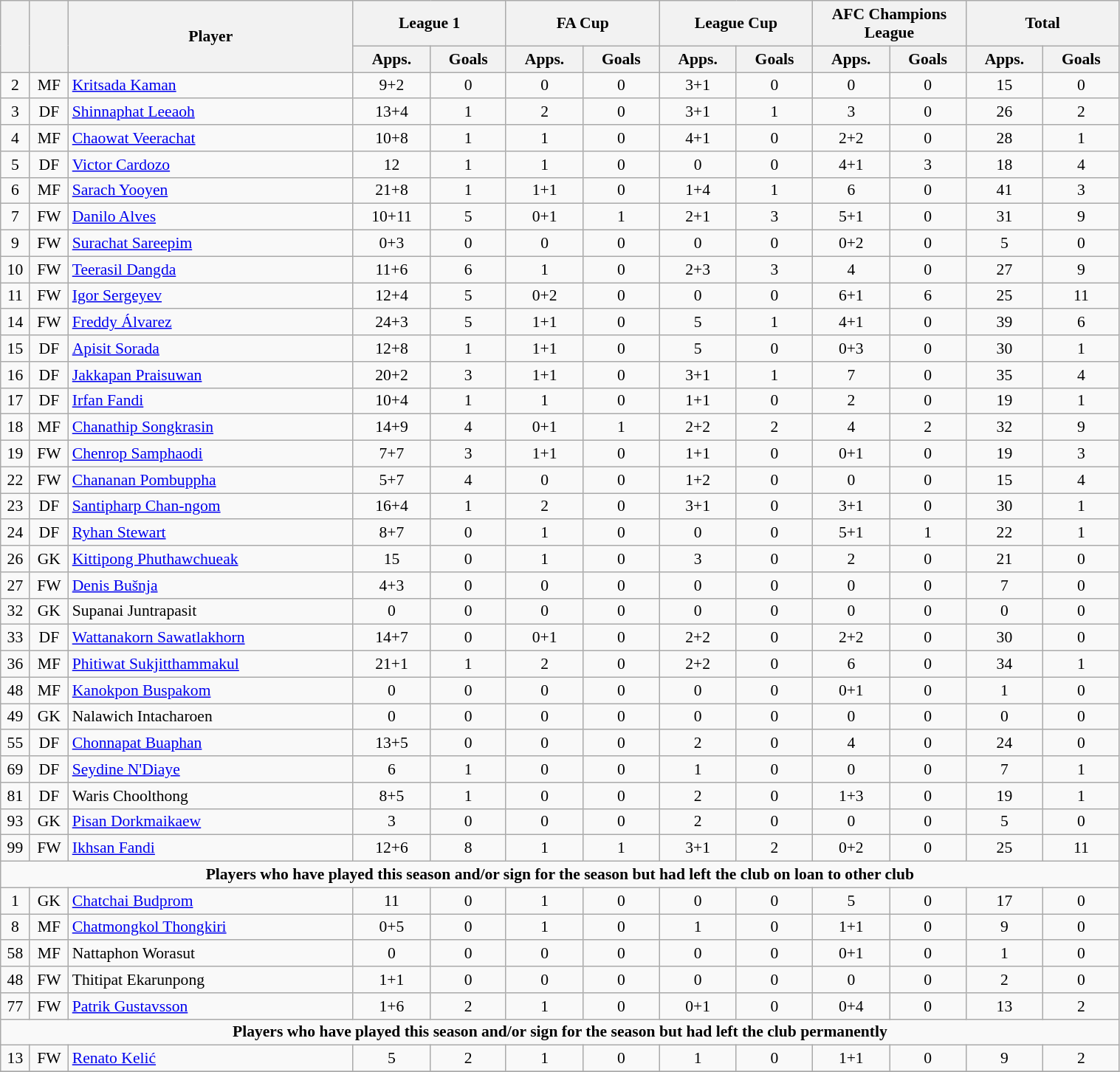<table class="wikitable" style="text-align:center; font-size:90%; width:80%;">
<tr>
<th rowspan=2></th>
<th rowspan=2></th>
<th rowspan=2 width="250">Player</th>
<th colspan=2 width="105">League 1</th>
<th colspan=2 width="105">FA Cup</th>
<th colspan=2 width="105">League Cup</th>
<th colspan=2 width="105">AFC Champions League</th>
<th colspan=2 width="105">Total</th>
</tr>
<tr>
<th>Apps.</th>
<th>Goals</th>
<th>Apps.</th>
<th>Goals</th>
<th>Apps.</th>
<th>Goals</th>
<th>Apps.</th>
<th>Goals</th>
<th>Apps.</th>
<th>Goals</th>
</tr>
<tr>
<td>2</td>
<td>MF</td>
<td align="left"> <a href='#'>Kritsada Kaman</a></td>
<td>9+2</td>
<td>0</td>
<td>0</td>
<td>0</td>
<td>3+1</td>
<td>0</td>
<td>0</td>
<td>0</td>
<td>15</td>
<td>0</td>
</tr>
<tr>
<td>3</td>
<td>DF</td>
<td align="left"> <a href='#'>Shinnaphat Leeaoh</a></td>
<td>13+4</td>
<td>1</td>
<td>2</td>
<td>0</td>
<td>3+1</td>
<td>1</td>
<td>3</td>
<td>0</td>
<td>26</td>
<td>2</td>
</tr>
<tr>
<td>4</td>
<td>MF</td>
<td align="left"> <a href='#'>Chaowat Veerachat</a></td>
<td>10+8</td>
<td>1</td>
<td>1</td>
<td>0</td>
<td>4+1</td>
<td>0</td>
<td>2+2</td>
<td>0</td>
<td>28</td>
<td>1</td>
</tr>
<tr>
<td>5</td>
<td>DF</td>
<td align="left"> <a href='#'>Victor Cardozo</a></td>
<td>12</td>
<td>1</td>
<td>1</td>
<td>0</td>
<td>0</td>
<td>0</td>
<td>4+1</td>
<td>3</td>
<td>18</td>
<td>4</td>
</tr>
<tr>
<td>6</td>
<td>MF</td>
<td align="left"> <a href='#'>Sarach Yooyen</a></td>
<td>21+8</td>
<td>1</td>
<td>1+1</td>
<td>0</td>
<td>1+4</td>
<td>1</td>
<td>6</td>
<td>0</td>
<td>41</td>
<td>3</td>
</tr>
<tr>
<td>7</td>
<td>FW</td>
<td align="left"> <a href='#'>Danilo Alves</a></td>
<td>10+11</td>
<td>5</td>
<td>0+1</td>
<td>1</td>
<td>2+1</td>
<td>3</td>
<td>5+1</td>
<td>0</td>
<td>31</td>
<td>9</td>
</tr>
<tr>
<td>9</td>
<td>FW</td>
<td align="left"> <a href='#'>Surachat Sareepim</a></td>
<td>0+3</td>
<td>0</td>
<td>0</td>
<td>0</td>
<td>0</td>
<td>0</td>
<td>0+2</td>
<td>0</td>
<td>5</td>
<td>0</td>
</tr>
<tr>
<td>10</td>
<td>FW</td>
<td align="left"> <a href='#'>Teerasil Dangda</a></td>
<td>11+6</td>
<td>6</td>
<td>1</td>
<td>0</td>
<td>2+3</td>
<td>3</td>
<td>4</td>
<td>0</td>
<td>27</td>
<td>9</td>
</tr>
<tr>
<td>11</td>
<td>FW</td>
<td align="left"> <a href='#'>Igor Sergeyev</a></td>
<td>12+4</td>
<td>5</td>
<td>0+2</td>
<td>0</td>
<td>0</td>
<td>0</td>
<td>6+1</td>
<td>6</td>
<td>25</td>
<td>11</td>
</tr>
<tr>
<td>14</td>
<td>FW</td>
<td align="left"> <a href='#'>Freddy Álvarez</a></td>
<td>24+3</td>
<td>5</td>
<td>1+1</td>
<td>0</td>
<td>5</td>
<td>1</td>
<td>4+1</td>
<td>0</td>
<td>39</td>
<td>6</td>
</tr>
<tr>
<td>15</td>
<td>DF</td>
<td align="left"> <a href='#'>Apisit Sorada</a></td>
<td>12+8</td>
<td>1</td>
<td>1+1</td>
<td>0</td>
<td>5</td>
<td>0</td>
<td>0+3</td>
<td>0</td>
<td>30</td>
<td>1</td>
</tr>
<tr>
<td>16</td>
<td>DF</td>
<td align="left"> <a href='#'>Jakkapan Praisuwan</a></td>
<td>20+2</td>
<td>3</td>
<td>1+1</td>
<td>0</td>
<td>3+1</td>
<td>1</td>
<td>7</td>
<td>0</td>
<td>35</td>
<td>4</td>
</tr>
<tr>
<td>17</td>
<td>DF</td>
<td align="left">  <a href='#'>Irfan Fandi</a></td>
<td>10+4</td>
<td>1</td>
<td>1</td>
<td>0</td>
<td>1+1</td>
<td>0</td>
<td>2</td>
<td>0</td>
<td>19</td>
<td>1</td>
</tr>
<tr>
<td>18</td>
<td>MF</td>
<td align="left"> <a href='#'>Chanathip Songkrasin</a></td>
<td>14+9</td>
<td>4</td>
<td>0+1</td>
<td>1</td>
<td>2+2</td>
<td>2</td>
<td>4</td>
<td>2</td>
<td>32</td>
<td>9</td>
</tr>
<tr>
<td>19</td>
<td>FW</td>
<td align="left"> <a href='#'>Chenrop Samphaodi</a></td>
<td>7+7</td>
<td>3</td>
<td>1+1</td>
<td>0</td>
<td>1+1</td>
<td>0</td>
<td>0+1</td>
<td>0</td>
<td>19</td>
<td>3</td>
</tr>
<tr>
<td>22</td>
<td>FW</td>
<td align="left"> <a href='#'>Chananan Pombuppha</a></td>
<td>5+7</td>
<td>4</td>
<td>0</td>
<td>0</td>
<td>1+2</td>
<td>0</td>
<td>0</td>
<td>0</td>
<td>15</td>
<td>4</td>
</tr>
<tr>
<td>23</td>
<td>DF</td>
<td align="left"> <a href='#'>Santipharp Chan-ngom</a></td>
<td>16+4</td>
<td>1</td>
<td>2</td>
<td>0</td>
<td>3+1</td>
<td>0</td>
<td>3+1</td>
<td>0</td>
<td>30</td>
<td>1</td>
</tr>
<tr>
<td>24</td>
<td>DF</td>
<td align="left"> <a href='#'>Ryhan Stewart</a></td>
<td>8+7</td>
<td>0</td>
<td>1</td>
<td>0</td>
<td>0</td>
<td>0</td>
<td>5+1</td>
<td>1</td>
<td>22</td>
<td>1</td>
</tr>
<tr>
<td>26</td>
<td>GK</td>
<td align="left"> <a href='#'>Kittipong Phuthawchueak</a></td>
<td>15</td>
<td>0</td>
<td>1</td>
<td>0</td>
<td>3</td>
<td>0</td>
<td>2</td>
<td>0</td>
<td>21</td>
<td>0</td>
</tr>
<tr>
<td>27</td>
<td>FW</td>
<td align="left"> <a href='#'>Denis Bušnja</a></td>
<td>4+3</td>
<td>0</td>
<td>0</td>
<td>0</td>
<td>0</td>
<td>0</td>
<td>0</td>
<td>0</td>
<td>7</td>
<td>0</td>
</tr>
<tr>
<td>32</td>
<td>GK</td>
<td align="left"> Supanai Juntrapasit</td>
<td>0</td>
<td>0</td>
<td>0</td>
<td>0</td>
<td>0</td>
<td>0</td>
<td>0</td>
<td>0</td>
<td>0</td>
<td>0</td>
</tr>
<tr>
<td>33</td>
<td>DF</td>
<td align="left"> <a href='#'>Wattanakorn Sawatlakhorn</a></td>
<td>14+7</td>
<td>0</td>
<td>0+1</td>
<td>0</td>
<td>2+2</td>
<td>0</td>
<td>2+2</td>
<td>0</td>
<td>30</td>
<td>0</td>
</tr>
<tr>
<td>36</td>
<td>MF</td>
<td align="left"> <a href='#'>Phitiwat Sukjitthammakul</a></td>
<td>21+1</td>
<td>1</td>
<td>2</td>
<td>0</td>
<td>2+2</td>
<td>0</td>
<td>6</td>
<td>0</td>
<td>34</td>
<td>1</td>
</tr>
<tr>
<td>48</td>
<td>MF</td>
<td align="left"> <a href='#'>Kanokpon Buspakom</a></td>
<td>0</td>
<td>0</td>
<td>0</td>
<td>0</td>
<td>0</td>
<td>0</td>
<td>0+1</td>
<td>0</td>
<td>1</td>
<td>0</td>
</tr>
<tr>
<td>49</td>
<td>GK</td>
<td align="left"> Nalawich Intacharoen</td>
<td>0</td>
<td>0</td>
<td>0</td>
<td>0</td>
<td>0</td>
<td>0</td>
<td>0</td>
<td>0</td>
<td>0</td>
<td>0</td>
</tr>
<tr>
<td>55</td>
<td>DF</td>
<td align="left"> <a href='#'>Chonnapat Buaphan</a></td>
<td>13+5</td>
<td>0</td>
<td>0</td>
<td>0</td>
<td>2</td>
<td>0</td>
<td>4</td>
<td>0</td>
<td>24</td>
<td>0</td>
</tr>
<tr>
<td>69</td>
<td>DF</td>
<td align="left"> <a href='#'>Seydine N'Diaye</a></td>
<td>6</td>
<td>1</td>
<td>0</td>
<td>0</td>
<td>1</td>
<td>0</td>
<td>0</td>
<td>0</td>
<td>7</td>
<td>1</td>
</tr>
<tr>
<td>81</td>
<td>DF</td>
<td align="left"> Waris Choolthong</td>
<td>8+5</td>
<td>1</td>
<td>0</td>
<td>0</td>
<td>2</td>
<td>0</td>
<td>1+3</td>
<td>0</td>
<td>19</td>
<td>1</td>
</tr>
<tr>
<td>93</td>
<td>GK</td>
<td align="left"> <a href='#'>Pisan Dorkmaikaew</a></td>
<td>3</td>
<td>0</td>
<td>0</td>
<td>0</td>
<td>2</td>
<td>0</td>
<td>0</td>
<td>0</td>
<td>5</td>
<td>0</td>
</tr>
<tr>
<td>99</td>
<td>FW</td>
<td align="left"> <a href='#'>Ikhsan Fandi</a></td>
<td>12+6</td>
<td>8</td>
<td>1</td>
<td>1</td>
<td>3+1</td>
<td>2</td>
<td>0+2</td>
<td>0</td>
<td>25</td>
<td>11</td>
</tr>
<tr>
<td colspan="17"><strong>Players who have played this season and/or sign for the season but had left the club on loan to other club</strong></td>
</tr>
<tr>
<td>1</td>
<td>GK</td>
<td align="left"> <a href='#'>Chatchai Budprom</a></td>
<td>11</td>
<td>0</td>
<td>1</td>
<td>0</td>
<td>0</td>
<td>0</td>
<td>5</td>
<td>0</td>
<td>17</td>
<td>0</td>
</tr>
<tr>
<td>8</td>
<td>MF</td>
<td align="left"> <a href='#'>Chatmongkol Thongkiri</a></td>
<td>0+5</td>
<td>0</td>
<td>1</td>
<td>0</td>
<td>1</td>
<td>0</td>
<td>1+1</td>
<td>0</td>
<td>9</td>
<td>0</td>
</tr>
<tr>
<td>58</td>
<td>MF</td>
<td align="left"> Nattaphon Worasut</td>
<td>0</td>
<td>0</td>
<td>0</td>
<td>0</td>
<td>0</td>
<td>0</td>
<td>0+1</td>
<td>0</td>
<td>1</td>
<td>0</td>
</tr>
<tr>
<td>48</td>
<td>FW</td>
<td align="left"> Thitipat Ekarunpong</td>
<td>1+1</td>
<td>0</td>
<td>0</td>
<td>0</td>
<td>0</td>
<td>0</td>
<td>0</td>
<td>0</td>
<td>2</td>
<td>0</td>
</tr>
<tr>
<td>77</td>
<td>FW</td>
<td align="left"> <a href='#'>Patrik Gustavsson</a></td>
<td>1+6</td>
<td>2</td>
<td>1</td>
<td>0</td>
<td>0+1</td>
<td>0</td>
<td>0+4</td>
<td>0</td>
<td>13</td>
<td>2</td>
</tr>
<tr>
<td colspan="17"><strong>Players who have played this season and/or sign for the season but had left the club permanently</strong></td>
</tr>
<tr>
<td>13</td>
<td>FW</td>
<td align="left"> <a href='#'>Renato Kelić</a></td>
<td>5</td>
<td>2</td>
<td>1</td>
<td>0</td>
<td>1</td>
<td>0</td>
<td>1+1</td>
<td>0</td>
<td>9</td>
<td>2</td>
</tr>
<tr>
</tr>
</table>
